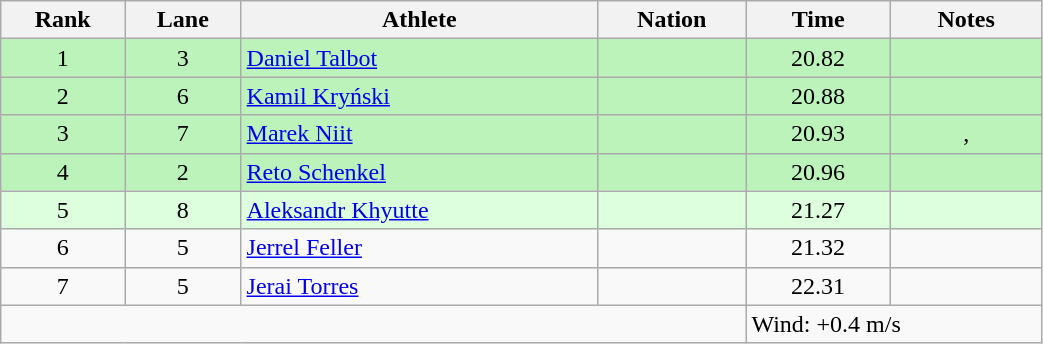<table class="wikitable sortable" style="text-align:center;width: 55%;">
<tr>
<th scope="col">Rank</th>
<th scope="col">Lane</th>
<th scope="col">Athlete</th>
<th scope="col">Nation</th>
<th scope="col">Time</th>
<th scope="col">Notes</th>
</tr>
<tr bgcolor=bbf3bb>
<td>1</td>
<td>3</td>
<td align=left><a href='#'>Daniel Talbot</a></td>
<td align=left></td>
<td>20.82</td>
<td></td>
</tr>
<tr bgcolor=bbf3bb>
<td>2</td>
<td>6</td>
<td align=left><a href='#'>Kamil Kryński</a></td>
<td align=left></td>
<td>20.88</td>
<td></td>
</tr>
<tr bgcolor=bbf3bb>
<td>3</td>
<td>7</td>
<td align=left><a href='#'>Marek Niit</a></td>
<td align=left></td>
<td>20.93</td>
<td>, </td>
</tr>
<tr bgcolor=bbf3bb>
<td>4</td>
<td>2</td>
<td align=left><a href='#'>Reto Schenkel</a></td>
<td align=left></td>
<td>20.96</td>
<td></td>
</tr>
<tr bgcolor=ddffdd>
<td>5</td>
<td>8</td>
<td align=left><a href='#'>Aleksandr Khyutte</a></td>
<td align=left></td>
<td>21.27</td>
<td></td>
</tr>
<tr>
<td>6</td>
<td>5</td>
<td align=left><a href='#'>Jerrel Feller</a></td>
<td align=left></td>
<td>21.32</td>
<td></td>
</tr>
<tr>
<td>7</td>
<td>5</td>
<td align=left><a href='#'>Jerai Torres</a></td>
<td align=left></td>
<td>22.31</td>
<td></td>
</tr>
<tr class="sortbottom">
<td colspan="4"></td>
<td colspan="2" style="text-align:left;">Wind: +0.4 m/s</td>
</tr>
</table>
